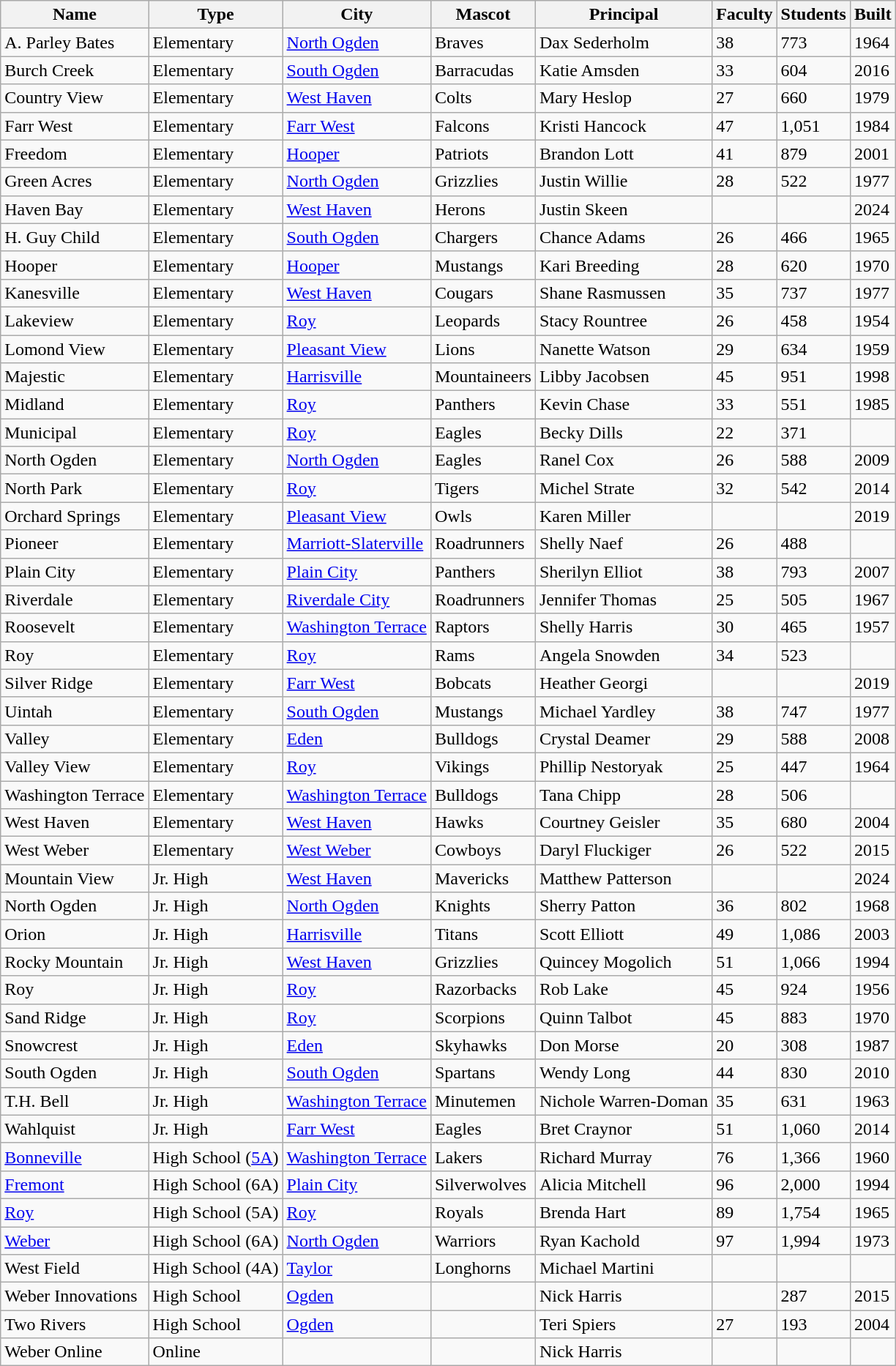<table class="wikitable">
<tr>
<th>Name</th>
<th>Type</th>
<th>City</th>
<th>Mascot</th>
<th>Principal</th>
<th>Faculty</th>
<th>Students</th>
<th>Built</th>
</tr>
<tr>
<td>A. Parley Bates</td>
<td>Elementary</td>
<td><a href='#'>North Ogden</a></td>
<td>Braves</td>
<td>Dax Sederholm</td>
<td>38</td>
<td>773</td>
<td>1964</td>
</tr>
<tr>
<td>Burch Creek</td>
<td>Elementary</td>
<td><a href='#'>South Ogden</a></td>
<td>Barracudas</td>
<td>Katie Amsden</td>
<td>33</td>
<td>604</td>
<td>2016</td>
</tr>
<tr>
<td>Country View</td>
<td>Elementary</td>
<td><a href='#'>West Haven</a></td>
<td>Colts</td>
<td>Mary Heslop</td>
<td>27</td>
<td>660</td>
<td>1979</td>
</tr>
<tr>
<td>Farr West</td>
<td>Elementary</td>
<td><a href='#'>Farr West</a></td>
<td>Falcons</td>
<td>Kristi Hancock</td>
<td>47</td>
<td>1,051</td>
<td>1984</td>
</tr>
<tr>
<td>Freedom</td>
<td>Elementary</td>
<td><a href='#'>Hooper</a></td>
<td>Patriots</td>
<td>Brandon Lott</td>
<td>41</td>
<td>879</td>
<td>2001</td>
</tr>
<tr>
<td>Green Acres</td>
<td>Elementary</td>
<td><a href='#'>North Ogden</a></td>
<td>Grizzlies</td>
<td>Justin Willie</td>
<td>28</td>
<td>522</td>
<td>1977</td>
</tr>
<tr>
<td>Haven Bay</td>
<td>Elementary</td>
<td><a href='#'>West Haven</a></td>
<td>Herons</td>
<td>Justin Skeen</td>
<td></td>
<td></td>
<td>2024</td>
</tr>
<tr>
<td>H. Guy Child</td>
<td>Elementary</td>
<td><a href='#'>South Ogden</a></td>
<td>Chargers</td>
<td>Chance Adams</td>
<td>26</td>
<td>466</td>
<td>1965</td>
</tr>
<tr>
<td>Hooper</td>
<td>Elementary</td>
<td><a href='#'>Hooper</a></td>
<td>Mustangs</td>
<td>Kari Breeding</td>
<td>28</td>
<td>620</td>
<td>1970</td>
</tr>
<tr>
<td>Kanesville</td>
<td>Elementary</td>
<td><a href='#'>West Haven</a></td>
<td>Cougars</td>
<td>Shane Rasmussen</td>
<td>35</td>
<td>737</td>
<td>1977</td>
</tr>
<tr>
<td>Lakeview</td>
<td>Elementary</td>
<td><a href='#'>Roy</a></td>
<td>Leopards</td>
<td>Stacy Rountree</td>
<td>26</td>
<td>458</td>
<td>1954</td>
</tr>
<tr>
<td>Lomond View</td>
<td>Elementary</td>
<td><a href='#'>Pleasant View</a></td>
<td>Lions</td>
<td>Nanette Watson</td>
<td>29</td>
<td>634</td>
<td>1959</td>
</tr>
<tr>
<td>Majestic</td>
<td>Elementary</td>
<td><a href='#'>Harrisville</a></td>
<td>Mountaineers</td>
<td>Libby Jacobsen</td>
<td>45</td>
<td>951</td>
<td>1998</td>
</tr>
<tr>
<td>Midland</td>
<td>Elementary</td>
<td><a href='#'>Roy</a></td>
<td>Panthers</td>
<td>Kevin Chase</td>
<td>33</td>
<td>551</td>
<td>1985</td>
</tr>
<tr>
<td>Municipal</td>
<td>Elementary</td>
<td><a href='#'>Roy</a></td>
<td>Eagles</td>
<td>Becky Dills</td>
<td>22</td>
<td>371</td>
<td></td>
</tr>
<tr>
<td>North Ogden</td>
<td>Elementary</td>
<td><a href='#'>North Ogden</a></td>
<td>Eagles</td>
<td>Ranel Cox</td>
<td>26</td>
<td>588</td>
<td>2009</td>
</tr>
<tr>
<td>North Park</td>
<td>Elementary</td>
<td><a href='#'>Roy</a></td>
<td>Tigers</td>
<td>Michel Strate</td>
<td>32</td>
<td>542</td>
<td>2014</td>
</tr>
<tr>
<td>Orchard Springs</td>
<td>Elementary</td>
<td><a href='#'>Pleasant View</a></td>
<td>Owls</td>
<td>Karen Miller</td>
<td></td>
<td></td>
<td>2019</td>
</tr>
<tr>
<td>Pioneer</td>
<td>Elementary</td>
<td><a href='#'>Marriott-Slaterville</a></td>
<td>Roadrunners</td>
<td>Shelly Naef</td>
<td>26</td>
<td>488</td>
<td></td>
</tr>
<tr>
<td>Plain City</td>
<td>Elementary</td>
<td><a href='#'>Plain City</a></td>
<td>Panthers</td>
<td>Sherilyn Elliot</td>
<td>38</td>
<td>793</td>
<td>2007</td>
</tr>
<tr>
<td>Riverdale</td>
<td>Elementary</td>
<td><a href='#'>Riverdale City</a></td>
<td>Roadrunners</td>
<td>Jennifer Thomas</td>
<td>25</td>
<td>505</td>
<td>1967</td>
</tr>
<tr>
<td>Roosevelt</td>
<td>Elementary</td>
<td><a href='#'>Washington Terrace</a></td>
<td>Raptors</td>
<td>Shelly Harris</td>
<td>30</td>
<td>465</td>
<td>1957</td>
</tr>
<tr>
<td>Roy</td>
<td>Elementary</td>
<td><a href='#'>Roy</a></td>
<td>Rams</td>
<td>Angela Snowden</td>
<td>34</td>
<td>523</td>
<td></td>
</tr>
<tr>
<td>Silver Ridge</td>
<td>Elementary</td>
<td><a href='#'>Farr West</a></td>
<td>Bobcats</td>
<td>Heather Georgi</td>
<td></td>
<td></td>
<td>2019</td>
</tr>
<tr>
<td>Uintah</td>
<td>Elementary</td>
<td><a href='#'>South Ogden</a></td>
<td>Mustangs</td>
<td>Michael Yardley</td>
<td>38</td>
<td>747</td>
<td>1977</td>
</tr>
<tr>
<td>Valley</td>
<td>Elementary</td>
<td><a href='#'>Eden</a></td>
<td>Bulldogs</td>
<td>Crystal Deamer</td>
<td>29</td>
<td>588</td>
<td>2008</td>
</tr>
<tr>
<td>Valley View</td>
<td>Elementary</td>
<td><a href='#'>Roy</a></td>
<td>Vikings</td>
<td>Phillip Nestoryak</td>
<td>25</td>
<td>447</td>
<td>1964</td>
</tr>
<tr>
<td>Washington Terrace</td>
<td>Elementary</td>
<td><a href='#'>Washington Terrace</a></td>
<td>Bulldogs</td>
<td>Tana Chipp</td>
<td>28</td>
<td>506</td>
<td></td>
</tr>
<tr>
<td>West Haven</td>
<td>Elementary</td>
<td><a href='#'>West Haven</a></td>
<td>Hawks</td>
<td>Courtney Geisler</td>
<td>35</td>
<td>680</td>
<td>2004</td>
</tr>
<tr>
<td>West Weber</td>
<td>Elementary</td>
<td><a href='#'>West Weber</a></td>
<td>Cowboys</td>
<td>Daryl Fluckiger</td>
<td>26</td>
<td>522</td>
<td>2015</td>
</tr>
<tr>
<td>Mountain View</td>
<td>Jr. High</td>
<td><a href='#'>West Haven</a></td>
<td>Mavericks</td>
<td>Matthew Patterson</td>
<td></td>
<td></td>
<td>2024</td>
</tr>
<tr>
<td>North Ogden</td>
<td>Jr. High</td>
<td><a href='#'>North Ogden</a></td>
<td>Knights</td>
<td>Sherry Patton</td>
<td>36</td>
<td>802</td>
<td>1968</td>
</tr>
<tr>
<td>Orion</td>
<td>Jr. High</td>
<td><a href='#'>Harrisville</a></td>
<td>Titans</td>
<td>Scott Elliott</td>
<td>49</td>
<td>1,086</td>
<td>2003</td>
</tr>
<tr>
<td>Rocky Mountain</td>
<td>Jr. High</td>
<td><a href='#'>West Haven</a></td>
<td>Grizzlies</td>
<td>Quincey Mogolich</td>
<td>51</td>
<td>1,066</td>
<td>1994</td>
</tr>
<tr>
<td>Roy</td>
<td>Jr. High</td>
<td><a href='#'>Roy</a></td>
<td>Razorbacks</td>
<td>Rob Lake</td>
<td>45</td>
<td>924</td>
<td>1956</td>
</tr>
<tr>
<td>Sand Ridge</td>
<td>Jr. High</td>
<td><a href='#'>Roy</a></td>
<td>Scorpions</td>
<td>Quinn Talbot</td>
<td>45</td>
<td>883</td>
<td>1970</td>
</tr>
<tr>
<td>Snowcrest</td>
<td>Jr. High</td>
<td><a href='#'>Eden</a></td>
<td>Skyhawks</td>
<td>Don Morse</td>
<td>20</td>
<td>308</td>
<td>1987</td>
</tr>
<tr>
<td>South Ogden</td>
<td>Jr. High</td>
<td><a href='#'>South Ogden</a></td>
<td>Spartans</td>
<td>Wendy Long</td>
<td>44</td>
<td>830</td>
<td>2010</td>
</tr>
<tr>
<td>T.H. Bell</td>
<td>Jr. High</td>
<td><a href='#'>Washington Terrace</a></td>
<td>Minutemen</td>
<td>Nichole Warren-Doman</td>
<td>35</td>
<td>631</td>
<td>1963</td>
</tr>
<tr>
<td>Wahlquist</td>
<td>Jr. High</td>
<td><a href='#'>Farr West</a></td>
<td>Eagles</td>
<td>Bret Craynor</td>
<td>51</td>
<td>1,060</td>
<td>2014</td>
</tr>
<tr>
<td><a href='#'>Bonneville</a></td>
<td>High School (<a href='#'>5A</a>)</td>
<td><a href='#'>Washington Terrace</a></td>
<td>Lakers</td>
<td>Richard Murray</td>
<td>76</td>
<td>1,366</td>
<td>1960</td>
</tr>
<tr>
<td><a href='#'>Fremont</a></td>
<td>High School (6A)</td>
<td><a href='#'>Plain City</a></td>
<td>Silverwolves</td>
<td>Alicia Mitchell</td>
<td>96</td>
<td>2,000</td>
<td>1994</td>
</tr>
<tr>
<td><a href='#'>Roy</a></td>
<td>High School (5A)</td>
<td><a href='#'>Roy</a></td>
<td>Royals</td>
<td>Brenda Hart</td>
<td>89</td>
<td>1,754</td>
<td>1965</td>
</tr>
<tr>
<td><a href='#'>Weber</a></td>
<td>High School (6A)</td>
<td><a href='#'>North Ogden</a></td>
<td>Warriors</td>
<td>Ryan Kachold</td>
<td>97</td>
<td>1,994</td>
<td>1973</td>
</tr>
<tr>
<td>West Field</td>
<td>High School (4A) </td>
<td><a href='#'>Taylor</a></td>
<td>Longhorns</td>
<td>Michael Martini</td>
<td></td>
<td></td>
<td></td>
</tr>
<tr>
<td>Weber Innovations</td>
<td>High School</td>
<td><a href='#'>Ogden</a></td>
<td></td>
<td>Nick Harris</td>
<td></td>
<td>287</td>
<td>2015</td>
</tr>
<tr>
<td>Two Rivers</td>
<td>High School</td>
<td><a href='#'>Ogden</a></td>
<td></td>
<td>Teri Spiers</td>
<td>27</td>
<td>193</td>
<td>2004</td>
</tr>
<tr>
<td>Weber Online</td>
<td>Online</td>
<td></td>
<td></td>
<td>Nick Harris</td>
<td></td>
<td></td>
</tr>
</table>
